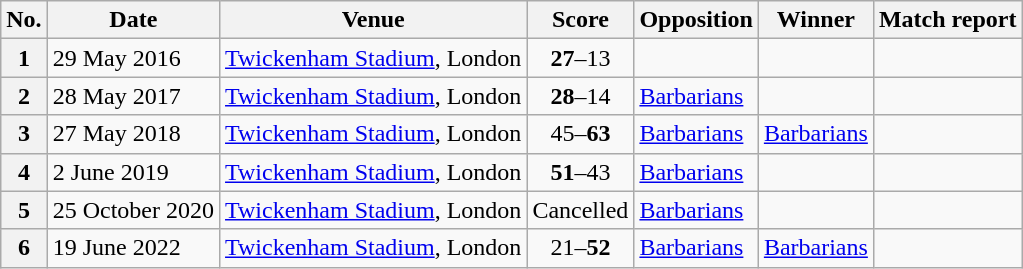<table class="wikitable">
<tr>
<th>No.</th>
<th>Date</th>
<th>Venue</th>
<th>Score</th>
<th>Opposition</th>
<th>Winner</th>
<th>Match report</th>
</tr>
<tr>
<th>1</th>
<td>29 May 2016</td>
<td><a href='#'>Twickenham Stadium</a>, London</td>
<td align="center"><strong>27</strong>–13</td>
<td></td>
<td></td>
<td></td>
</tr>
<tr>
<th>2</th>
<td>28 May 2017</td>
<td><a href='#'>Twickenham Stadium</a>, London</td>
<td align="center"><strong>28</strong>–14</td>
<td><a href='#'>Barbarians</a></td>
<td></td>
<td></td>
</tr>
<tr>
<th>3</th>
<td>27 May 2018</td>
<td><a href='#'>Twickenham Stadium</a>, London</td>
<td align="center">45–<strong>63</strong></td>
<td><a href='#'>Barbarians</a></td>
<td><a href='#'>Barbarians</a></td>
<td></td>
</tr>
<tr>
<th>4</th>
<td>2 June 2019</td>
<td><a href='#'>Twickenham Stadium</a>, London</td>
<td align="center"><strong>51</strong>–43</td>
<td><a href='#'>Barbarians</a></td>
<td></td>
<td></td>
</tr>
<tr>
<th>5</th>
<td>25 October 2020</td>
<td><a href='#'>Twickenham Stadium</a>, London</td>
<td align="center">Cancelled</td>
<td><a href='#'>Barbarians</a></td>
<td></td>
<td></td>
</tr>
<tr>
<th>6</th>
<td>19 June 2022</td>
<td><a href='#'>Twickenham Stadium</a>, London</td>
<td align="center">21–<strong>52</strong></td>
<td><a href='#'>Barbarians</a></td>
<td><a href='#'>Barbarians</a></td>
<td></td>
</tr>
</table>
